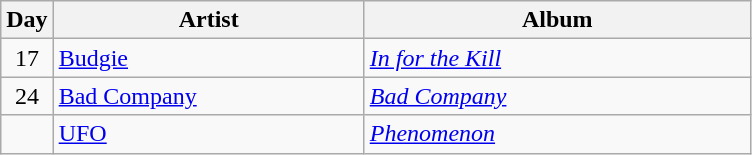<table class="wikitable" border="1">
<tr>
<th>Day</th>
<th width="200">Artist</th>
<th width="250">Album</th>
</tr>
<tr>
<td style="text-align:center;" rowspan="1">17</td>
<td><a href='#'>Budgie</a></td>
<td><em><a href='#'>In for the Kill</a></em></td>
</tr>
<tr>
<td style="text-align:center;" rowspan="1">24</td>
<td><a href='#'>Bad Company</a></td>
<td><em><a href='#'>Bad Company</a></em></td>
</tr>
<tr>
<td></td>
<td><a href='#'>UFO</a></td>
<td><em><a href='#'>Phenomenon</a></em></td>
</tr>
</table>
